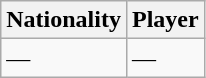<table class="wikitable">
<tr>
<th>Nationality</th>
<th>Player</th>
</tr>
<tr>
<td>—</td>
<td>—</td>
</tr>
</table>
